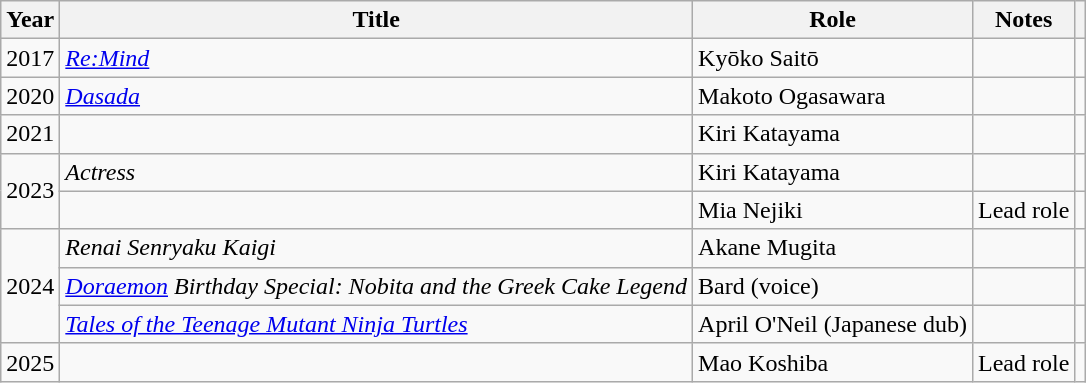<table class="wikitable sortable">
<tr>
<th>Year</th>
<th>Title</th>
<th>Role</th>
<th>Notes</th>
<th class="unsortable"></th>
</tr>
<tr>
<td>2017</td>
<td><em><a href='#'>Re:Mind</a></em></td>
<td>Kyōko Saitō</td>
<td></td>
<td></td>
</tr>
<tr>
<td>2020</td>
<td><em><a href='#'>Dasada</a></em></td>
<td>Makoto Ogasawara</td>
<td></td>
<td></td>
</tr>
<tr>
<td>2021</td>
<td></td>
<td>Kiri Katayama</td>
<td></td>
<td></td>
</tr>
<tr>
<td rowspan="2">2023</td>
<td><em>Actress</em></td>
<td>Kiri Katayama</td>
<td></td>
<td></td>
</tr>
<tr>
<td></td>
<td>Mia Nejiki</td>
<td>Lead role</td>
<td></td>
</tr>
<tr>
<td rowspan="3">2024</td>
<td><em>Renai Senryaku Kaigi</em></td>
<td>Akane Mugita</td>
<td></td>
<td></td>
</tr>
<tr>
<td><em><a href='#'>Doraemon</a> Birthday Special: Nobita and the Greek Cake Legend</em></td>
<td>Bard (voice)</td>
<td></td>
<td></td>
</tr>
<tr>
<td><em><a href='#'>Tales of the Teenage Mutant Ninja Turtles</a></em></td>
<td>April O'Neil (Japanese dub)</td>
<td></td>
<td></td>
</tr>
<tr>
<td>2025</td>
<td></td>
<td>Mao Koshiba</td>
<td>Lead role</td>
<td></td>
</tr>
</table>
